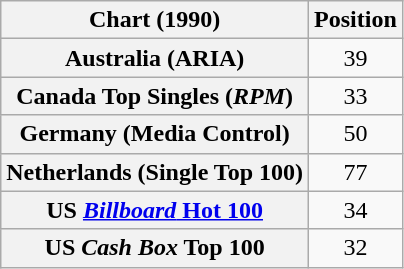<table class="wikitable sortable plainrowheaders" style="text-align:center">
<tr>
<th scope="col">Chart (1990)</th>
<th scope="col">Position</th>
</tr>
<tr>
<th scope="row">Australia (ARIA)</th>
<td>39</td>
</tr>
<tr>
<th scope="row">Canada Top Singles (<em>RPM</em>)</th>
<td>33</td>
</tr>
<tr>
<th scope="row">Germany (Media Control)</th>
<td>50</td>
</tr>
<tr>
<th scope="row">Netherlands (Single Top 100)</th>
<td>77</td>
</tr>
<tr>
<th scope="row">US <a href='#'><em>Billboard</em> Hot 100</a></th>
<td>34</td>
</tr>
<tr>
<th scope="row">US <em>Cash Box</em> Top 100</th>
<td>32</td>
</tr>
</table>
